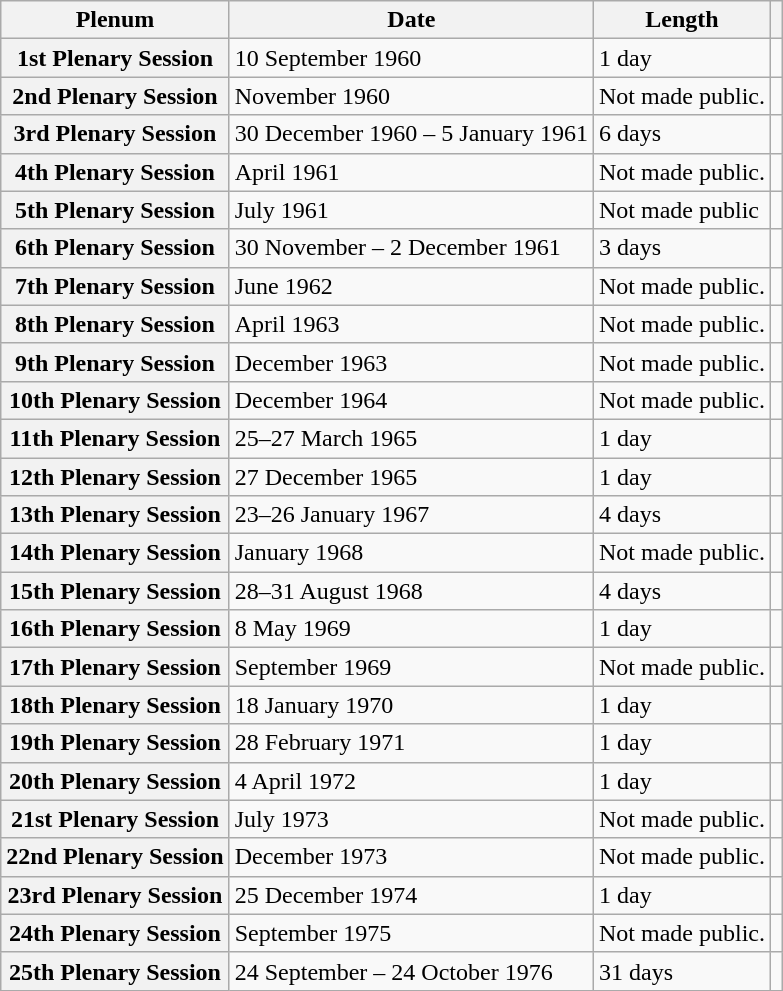<table class="wikitable sortable plainrowheaders">
<tr>
<th scope="col">Plenum</th>
<th scope="col">Date</th>
<th scope="col">Length</th>
<th scope="col" class="unsortable"></th>
</tr>
<tr>
<th scope="row">1st Plenary Session</th>
<td data-sort-value="1">10 September 1960</td>
<td>1 day</td>
<td align="center"></td>
</tr>
<tr>
<th scope="row">2nd Plenary Session</th>
<td data-sort-value="2">November 1960</td>
<td>Not made public.</td>
<td align="center"></td>
</tr>
<tr>
<th scope="row">3rd Plenary Session</th>
<td data-sort-value="3">30 December 1960 – 5 January 1961</td>
<td>6 days</td>
<td align="center"></td>
</tr>
<tr>
<th scope="row">4th Plenary Session</th>
<td data-sort-value="5">April 1961</td>
<td>Not made public.</td>
<td align="center"></td>
</tr>
<tr>
<th scope="row">5th Plenary Session</th>
<td data-sort-value="6">July 1961</td>
<td>Not made public</td>
<td align="center"></td>
</tr>
<tr>
<th scope="row">6th Plenary Session</th>
<td data-sort-value="7">30 November – 2 December 1961</td>
<td>3 days</td>
<td align="center"></td>
</tr>
<tr>
<th scope="row">7th Plenary Session</th>
<td data-sort-value="8">June 1962</td>
<td>Not made public.</td>
<td align="center"></td>
</tr>
<tr>
<th scope="row">8th Plenary Session</th>
<td data-sort-value="8">April 1963</td>
<td>Not made public.</td>
<td align="center"></td>
</tr>
<tr>
<th scope="row">9th Plenary Session</th>
<td data-sort-value="9">December 1963</td>
<td>Not made public.</td>
<td align="center"></td>
</tr>
<tr>
<th scope="row">10th Plenary Session</th>
<td data-sort-value="10">December 1964</td>
<td>Not made public.</td>
<td align="center"></td>
</tr>
<tr>
<th scope="row">11th Plenary Session</th>
<td data-sort-value="11">25–27 March 1965</td>
<td>1 day</td>
<td align="center"></td>
</tr>
<tr>
<th scope="row">12th Plenary Session</th>
<td data-sort-value="12">27 December 1965</td>
<td>1 day</td>
<td align="center"></td>
</tr>
<tr>
<th scope="row">13th Plenary Session</th>
<td data-sort-value="13">23–26 January 1967</td>
<td>4 days</td>
<td align="center"></td>
</tr>
<tr>
<th scope="row">14th Plenary Session</th>
<td data-sort-value="14">January 1968</td>
<td>Not made public.</td>
<td align="center"></td>
</tr>
<tr>
<th scope="row">15th Plenary Session</th>
<td data-sort-value="15">28–31 August 1968</td>
<td>4 days</td>
<td align="center"></td>
</tr>
<tr>
<th scope="row">16th Plenary Session</th>
<td data-sort-value="16">8 May 1969</td>
<td>1 day</td>
<td align="center"></td>
</tr>
<tr>
<th scope="row">17th Plenary Session</th>
<td data-sort-value="17">September 1969</td>
<td>Not made public.</td>
<td align="center"></td>
</tr>
<tr>
<th scope="row">18th Plenary Session</th>
<td data-sort-value="18">18 January 1970</td>
<td>1 day</td>
<td align="center"></td>
</tr>
<tr>
<th scope="row">19th Plenary Session</th>
<td data-sort-value="19">28 February 1971</td>
<td>1 day</td>
<td align="center"></td>
</tr>
<tr>
<th scope="row">20th Plenary Session</th>
<td data-sort-value="20">4 April 1972</td>
<td>1 day</td>
<td align="center"></td>
</tr>
<tr>
<th scope="row">21st Plenary Session</th>
<td data-sort-value="21">July 1973</td>
<td>Not made public.</td>
<td align="center"></td>
</tr>
<tr>
<th scope="row">22nd Plenary Session</th>
<td data-sort-value="22">December 1973</td>
<td>Not made public.</td>
<td align="center"></td>
</tr>
<tr>
<th scope="row">23rd Plenary Session</th>
<td data-sort-value="23">25 December 1974</td>
<td>1 day</td>
<td align="center"></td>
</tr>
<tr>
<th scope="row">24th Plenary Session</th>
<td data-sort-value="24">September 1975</td>
<td>Not made public.</td>
<td align="center"></td>
</tr>
<tr>
<th scope="row">25th Plenary Session</th>
<td data-sort-value="25">24 September – 24 October 1976</td>
<td>31 days</td>
<td align="center"></td>
</tr>
</table>
